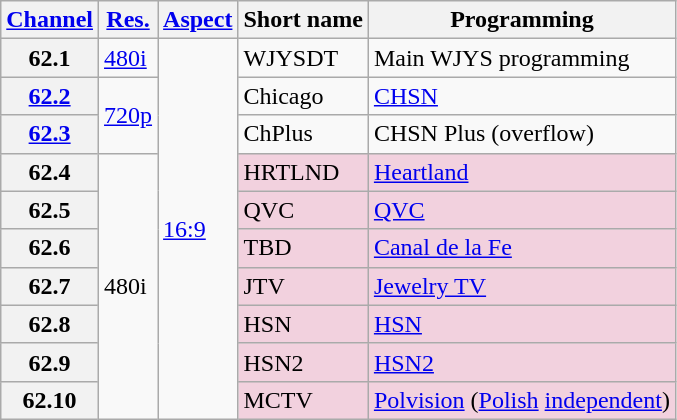<table class="wikitable">
<tr>
<th scope = "col"><a href='#'>Channel</a></th>
<th scope = "col"><a href='#'>Res.</a></th>
<th scope = "col"><a href='#'>Aspect</a></th>
<th scope = "col">Short name</th>
<th scope = "col">Programming</th>
</tr>
<tr>
<th scope = "row">62.1</th>
<td><a href='#'>480i</a></td>
<td rowspan=10><a href='#'>16:9</a></td>
<td>WJYSDT</td>
<td>Main WJYS programming</td>
</tr>
<tr>
<th scope = "row"><a href='#'>62.2</a></th>
<td rowspan="2"><a href='#'>720p</a></td>
<td>Chicago</td>
<td><a href='#'>CHSN</a></td>
</tr>
<tr>
<th scope = "row"><a href='#'>62.3</a></th>
<td>ChPlus</td>
<td>CHSN Plus (overflow)</td>
</tr>
<tr>
<th scope = "row">62.4</th>
<td rowspan="7">480i</td>
<td style="background-color: #f2d1de;">HRTLND</td>
<td style="background-color: #f2d1de;"><a href='#'>Heartland</a> </td>
</tr>
<tr>
<th scope = "row">62.5</th>
<td style="background-color: #f2d1de;">QVC</td>
<td style="background-color: #f2d1de;"><a href='#'>QVC</a> </td>
</tr>
<tr>
<th scope = "row">62.6</th>
<td style="background-color: #f2d1de;">TBD</td>
<td style="background-color: #f2d1de;"><a href='#'>Canal de la Fe</a> </td>
</tr>
<tr>
<th scope = "row">62.7</th>
<td style="background-color: #f2d1de;">JTV</td>
<td style="background-color: #f2d1de;"><a href='#'>Jewelry TV</a> </td>
</tr>
<tr>
<th scope = "row">62.8</th>
<td style="background-color: #f2d1de;">HSN</td>
<td style="background-color: #f2d1de;"><a href='#'>HSN</a> </td>
</tr>
<tr>
<th scope = "row">62.9</th>
<td style="background-color: #f2d1de;">HSN2</td>
<td style="background-color: #f2d1de;"><a href='#'>HSN2</a> </td>
</tr>
<tr>
<th scope = "row">62.10</th>
<td style="background-color: #f2d1de;">MCTV</td>
<td style="background-color: #f2d1de;"><a href='#'>Polvision</a> (<a href='#'>Polish</a> <a href='#'>independent</a>) </td>
</tr>
</table>
